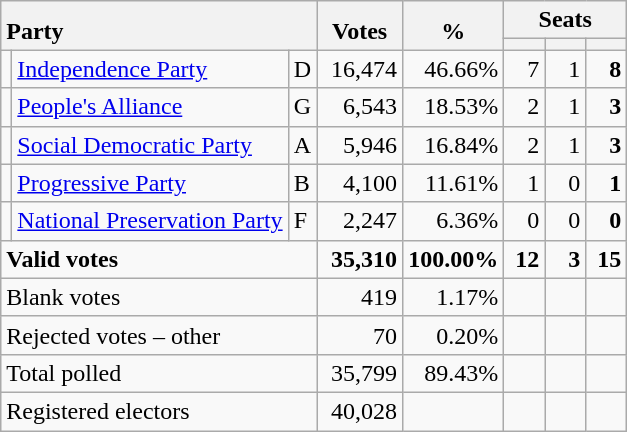<table class="wikitable" border="1" style="text-align:right;">
<tr>
<th style="text-align:left;" valign=bottom rowspan=2 colspan=3>Party</th>
<th align=center valign=bottom rowspan=2 width="50">Votes</th>
<th align=center valign=bottom rowspan=2 width="50">%</th>
<th colspan=3>Seats</th>
</tr>
<tr>
<th align=center valign=bottom width="20"><small></small></th>
<th align=center valign=bottom width="20"><small><a href='#'></a></small></th>
<th align=center valign=bottom width="20"><small></small></th>
</tr>
<tr>
<td></td>
<td align=left><a href='#'>Independence Party</a></td>
<td align=left>D</td>
<td>16,474</td>
<td>46.66%</td>
<td>7</td>
<td>1</td>
<td><strong>8</strong></td>
</tr>
<tr>
<td></td>
<td align=left><a href='#'>People's Alliance</a></td>
<td align=left>G</td>
<td>6,543</td>
<td>18.53%</td>
<td>2</td>
<td>1</td>
<td><strong>3</strong></td>
</tr>
<tr>
<td></td>
<td align=left><a href='#'>Social Democratic Party</a></td>
<td align=left>A</td>
<td>5,946</td>
<td>16.84%</td>
<td>2</td>
<td>1</td>
<td><strong>3</strong></td>
</tr>
<tr>
<td></td>
<td align=left><a href='#'>Progressive Party</a></td>
<td align=left>B</td>
<td>4,100</td>
<td>11.61%</td>
<td>1</td>
<td>0</td>
<td><strong>1</strong></td>
</tr>
<tr>
<td></td>
<td align=left><a href='#'>National Preservation Party</a></td>
<td align=left>F</td>
<td>2,247</td>
<td>6.36%</td>
<td>0</td>
<td>0</td>
<td><strong>0</strong></td>
</tr>
<tr style="font-weight:bold">
<td align=left colspan=3>Valid votes</td>
<td>35,310</td>
<td>100.00%</td>
<td>12</td>
<td>3</td>
<td>15</td>
</tr>
<tr>
<td align=left colspan=3>Blank votes</td>
<td>419</td>
<td>1.17%</td>
<td></td>
<td></td>
<td></td>
</tr>
<tr>
<td align=left colspan=3>Rejected votes – other</td>
<td>70</td>
<td>0.20%</td>
<td></td>
<td></td>
<td></td>
</tr>
<tr>
<td align=left colspan=3>Total polled</td>
<td>35,799</td>
<td>89.43%</td>
<td></td>
<td></td>
<td></td>
</tr>
<tr>
<td align=left colspan=3>Registered electors</td>
<td>40,028</td>
<td></td>
<td></td>
<td></td>
<td></td>
</tr>
</table>
